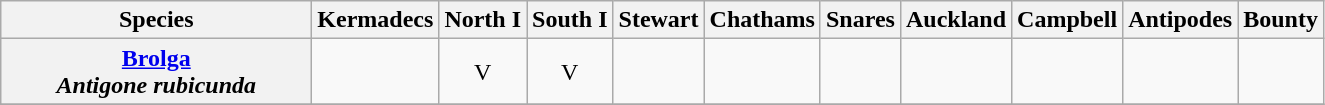<table class="wikitable" style="text-align:center">
<tr>
<th width="200">Species</th>
<th>Kermadecs</th>
<th>North I</th>
<th>South I</th>
<th>Stewart</th>
<th>Chathams</th>
<th>Snares</th>
<th>Auckland</th>
<th>Campbell</th>
<th>Antipodes</th>
<th>Bounty</th>
</tr>
<tr>
<th><a href='#'>Brolga</a><br><em>Antigone rubicunda</em></th>
<td></td>
<td>V</td>
<td>V</td>
<td></td>
<td></td>
<td></td>
<td></td>
<td></td>
<td></td>
<td></td>
</tr>
<tr>
</tr>
</table>
